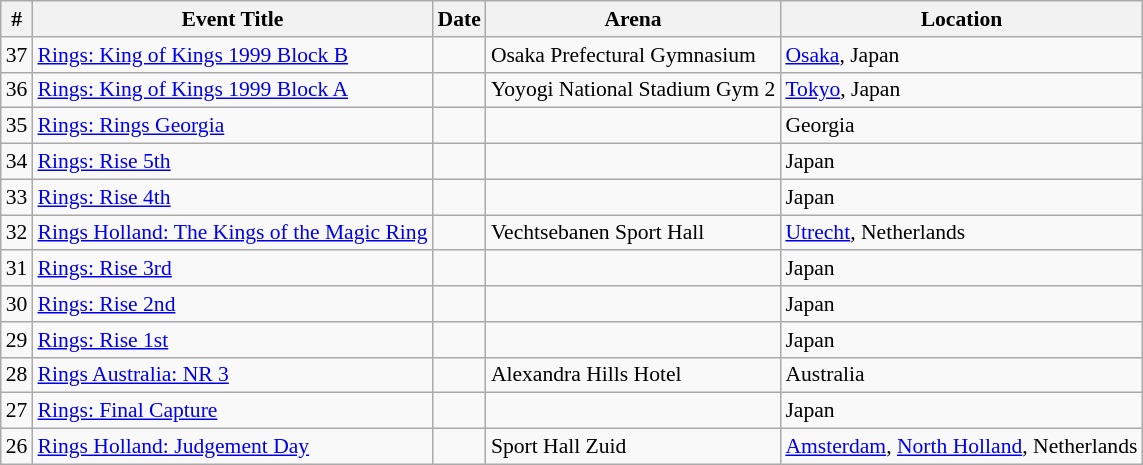<table class="sortable wikitable succession-box" style="font-size:90%;">
<tr>
<th scope="col">#</th>
<th scope="col">Event Title</th>
<th scope="col">Date</th>
<th scope="col">Arena</th>
<th scope="col">Location</th>
</tr>
<tr>
<td align=center>37</td>
<td><a href='#'>Rings: King of Kings 1999 Block B</a></td>
<td></td>
<td>Osaka Prefectural Gymnasium</td>
<td><a href='#'>Osaka</a>, Japan</td>
</tr>
<tr>
<td align=center>36</td>
<td><a href='#'>Rings: King of Kings 1999 Block A</a></td>
<td></td>
<td>Yoyogi National Stadium Gym 2</td>
<td><a href='#'>Tokyo</a>, Japan</td>
</tr>
<tr>
<td align=center>35</td>
<td><a href='#'>Rings: Rings Georgia</a></td>
<td></td>
<td></td>
<td>Georgia</td>
</tr>
<tr>
<td align=center>34</td>
<td><a href='#'>Rings: Rise 5th</a></td>
<td></td>
<td></td>
<td>Japan</td>
</tr>
<tr>
<td align=center>33</td>
<td><a href='#'>Rings: Rise 4th</a></td>
<td></td>
<td></td>
<td>Japan</td>
</tr>
<tr>
<td align=center>32</td>
<td><a href='#'>Rings Holland: The Kings of the Magic Ring</a></td>
<td></td>
<td>Vechtsebanen Sport Hall</td>
<td><a href='#'>Utrecht</a>, Netherlands</td>
</tr>
<tr>
<td align=center>31</td>
<td><a href='#'>Rings: Rise 3rd</a></td>
<td></td>
<td></td>
<td>Japan</td>
</tr>
<tr>
<td align=center>30</td>
<td><a href='#'>Rings: Rise 2nd</a></td>
<td></td>
<td></td>
<td>Japan</td>
</tr>
<tr>
<td align=center>29</td>
<td><a href='#'>Rings: Rise 1st</a></td>
<td></td>
<td></td>
<td>Japan</td>
</tr>
<tr>
<td align=center>28</td>
<td><a href='#'>Rings Australia: NR 3</a></td>
<td></td>
<td>Alexandra Hills Hotel</td>
<td>Australia</td>
</tr>
<tr>
<td align=center>27</td>
<td><a href='#'>Rings: Final Capture</a></td>
<td></td>
<td></td>
<td>Japan</td>
</tr>
<tr>
<td align=center>26</td>
<td><a href='#'>Rings Holland: Judgement Day</a></td>
<td></td>
<td>Sport Hall Zuid</td>
<td><a href='#'>Amsterdam</a>, <a href='#'>North Holland</a>, Netherlands</td>
</tr>
</table>
